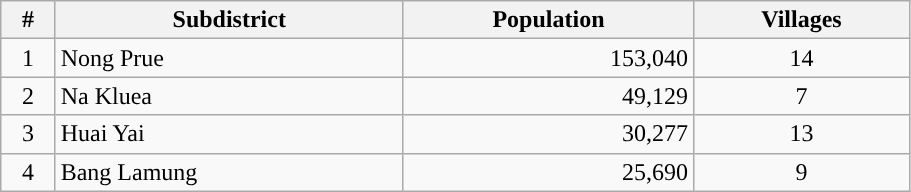<table class="wikitable" style="width:48%; display:inline-table;">
<tr>
<th>#</th>
<th>Subdistrict</th>
<th>Population</th>
<th>Villages</th>
</tr>
<tr>
<td style="text-align:center;">1</td>
<td>Nong Prue</td>
<td style="text-align:right;">153,040</td>
<td style="text-align:center;">14</td>
</tr>
<tr>
<td style="text-align:center;">2</td>
<td>Na Kluea</td>
<td style="text-align:right;">49,129</td>
<td style="text-align:center;">7</td>
</tr>
<tr>
<td style="text-align:center;">3</td>
<td>Huai Yai</td>
<td style="text-align:right;">30,277</td>
<td style="text-align:center;">13</td>
</tr>
<tr>
<td style="text-align:center;">4</td>
<td>Bang Lamung</td>
<td style="text-align:right;">25,690</td>
<td style="text-align:center;">9</td>
</tr>
</table>
